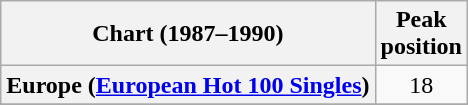<table class="wikitable sortable plainrowheaders" style="text-align:center">
<tr>
<th scope="col">Chart (1987–1990)</th>
<th scope="col">Peak<br>position</th>
</tr>
<tr>
<th scope="row">Europe (<a href='#'>European Hot 100 Singles</a>)</th>
<td>18</td>
</tr>
<tr>
</tr>
<tr>
</tr>
<tr>
</tr>
<tr>
</tr>
</table>
